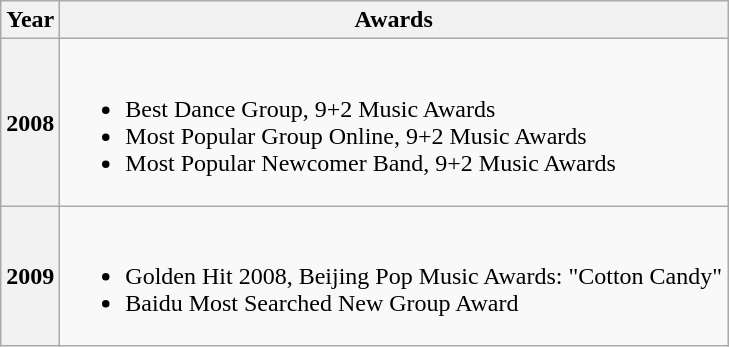<table class="wikitable">
<tr>
<th>Year</th>
<th>Awards</th>
</tr>
<tr>
<th>2008</th>
<td><br><ul><li>Best Dance Group, 9+2 Music Awards</li><li>Most Popular Group Online, 9+2 Music Awards</li><li>Most Popular Newcomer Band, 9+2 Music Awards</li></ul></td>
</tr>
<tr>
<th>2009</th>
<td><br><ul><li>Golden Hit 2008, Beijing Pop Music Awards: "Cotton Candy"</li><li>Baidu Most Searched New Group Award</li></ul></td>
</tr>
</table>
